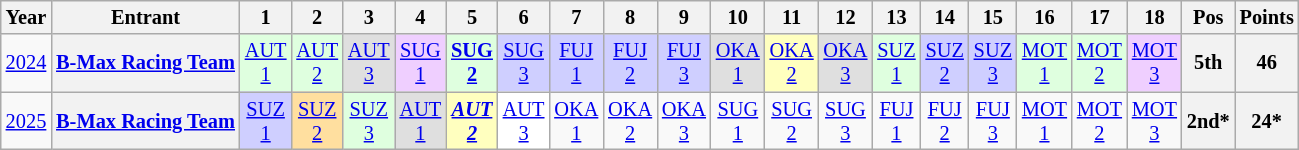<table class="wikitable" style="text-align:center; font-size:85%">
<tr>
<th>Year</th>
<th>Entrant</th>
<th>1</th>
<th>2</th>
<th>3</th>
<th>4</th>
<th>5</th>
<th>6</th>
<th>7</th>
<th>8</th>
<th>9</th>
<th>10</th>
<th>11</th>
<th>12</th>
<th>13</th>
<th>14</th>
<th>15</th>
<th>16</th>
<th>17</th>
<th>18</th>
<th>Pos</th>
<th>Points</th>
</tr>
<tr>
<td><a href='#'>2024</a></td>
<th nowrap><a href='#'>B-Max Racing Team</a></th>
<td style="background:#DFFFDF;"><a href='#'>AUT<br>1</a><br></td>
<td style="background:#DFFFDF;"><a href='#'>AUT<br>2</a><br></td>
<td style="background:#DFDFDF;"><a href='#'>AUT<br>3</a><br></td>
<td style="background:#EFCFFF;"><a href='#'>SUG<br>1</a><br></td>
<td style="background:#DFFFDF;"><strong><a href='#'>SUG<br>2</a></strong><br></td>
<td style="background:#CFCFFF;"><a href='#'>SUG<br>3</a><br></td>
<td style="background:#CFCFFF;"><a href='#'>FUJ<br>1</a><br></td>
<td style="background:#CFCFFF;"><a href='#'>FUJ<br>2</a><br></td>
<td style="background:#CFCFFF;"><a href='#'>FUJ<br>3</a><br></td>
<td style="background:#DFDFDF;"><a href='#'>OKA<br>1</a><br></td>
<td style="background:#FFFFBF;"><a href='#'>OKA<br>2</a><br></td>
<td style="background:#DFDFDF;"><a href='#'>OKA<br>3</a><br></td>
<td style="background:#DFFFDF;"><a href='#'>SUZ<br>1</a><br></td>
<td style="background:#CFCFFF;"><a href='#'>SUZ<br>2</a><br></td>
<td style="background:#CFCFFF;"><a href='#'>SUZ<br>3</a><br></td>
<td style="background:#DFFFDF;"><a href='#'>MOT<br>1</a><br></td>
<td style="background:#DFFFDF;"><a href='#'>MOT<br>2</a><br></td>
<td style="background:#EFCFFF;"><a href='#'>MOT<br>3</a><br></td>
<th>5th</th>
<th>46</th>
</tr>
<tr>
<td><a href='#'>2025</a></td>
<th nowrap><a href='#'>B-Max Racing Team</a></th>
<td style="background:#CFCFFF;"><a href='#'>SUZ<br>1</a><br></td>
<td style="background:#FFDF9F;"><a href='#'>SUZ<br>2</a><br></td>
<td style="background:#DFFFDF;"><a href='#'>SUZ<br>3</a><br></td>
<td style="background:#DFDFDF"><a href='#'>AUT<br>1</a><br></td>
<td style="background:#FFFFBF"><strong><em><a href='#'>AUT<br>2</a></em></strong><br></td>
<td style="background:#FFFFFF"><a href='#'>AUT<br>3</a><br></td>
<td><a href='#'>OKA<br>1</a></td>
<td><a href='#'>OKA<br>2</a></td>
<td><a href='#'>OKA<br>3</a></td>
<td><a href='#'>SUG<br>1</a></td>
<td><a href='#'>SUG<br>2</a></td>
<td><a href='#'>SUG<br>3</a></td>
<td><a href='#'>FUJ<br>1</a></td>
<td><a href='#'>FUJ<br>2</a></td>
<td><a href='#'>FUJ<br>3</a></td>
<td><a href='#'>MOT<br>1</a></td>
<td><a href='#'>MOT<br>2</a></td>
<td><a href='#'>MOT<br>3</a></td>
<th>2nd*</th>
<th>24*</th>
</tr>
</table>
